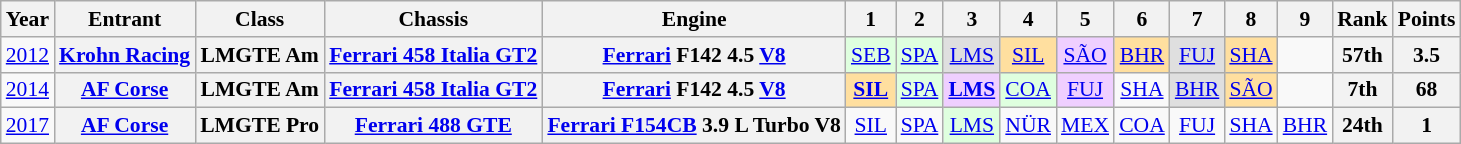<table class="wikitable" style="text-align:center; font-size:90%">
<tr>
<th>Year</th>
<th>Entrant</th>
<th>Class</th>
<th>Chassis</th>
<th>Engine</th>
<th>1</th>
<th>2</th>
<th>3</th>
<th>4</th>
<th>5</th>
<th>6</th>
<th>7</th>
<th>8</th>
<th>9</th>
<th>Rank</th>
<th>Points</th>
</tr>
<tr>
<td><a href='#'>2012</a></td>
<th><a href='#'>Krohn Racing</a></th>
<th>LMGTE Am</th>
<th><a href='#'>Ferrari 458 Italia GT2</a></th>
<th><a href='#'>Ferrari</a> F142 4.5 <a href='#'>V8</a></th>
<td style="background:#dfffdf;"><a href='#'>SEB</a><br></td>
<td style="background:#dfffdf;"><a href='#'>SPA</a><br></td>
<td style="background:#DFDFDF;"><a href='#'>LMS</a><br></td>
<td style="background:#FFDF9F;"><a href='#'>SIL</a><br></td>
<td style="background:#efcfff;"><a href='#'>SÃO</a><br></td>
<td style="background:#FFDF9F;"><a href='#'>BHR</a><br></td>
<td style="background:#DFDFDF;"><a href='#'>FUJ</a><br></td>
<td style="background:#FFDF9F;"><a href='#'>SHA</a><br></td>
<td></td>
<th>57th</th>
<th>3.5</th>
</tr>
<tr>
<td><a href='#'>2014</a></td>
<th><a href='#'>AF Corse</a></th>
<th>LMGTE Am</th>
<th><a href='#'>Ferrari 458 Italia GT2</a></th>
<th><a href='#'>Ferrari</a> F142 4.5 <a href='#'>V8</a></th>
<td style="background:#FFDF9F;"><strong><a href='#'>SIL</a><br></strong></td>
<td style="background:#DFFFDF;"><a href='#'>SPA</a><br></td>
<td style="background:#EFCFFF;"><strong><a href='#'>LMS</a><br></strong></td>
<td style="background:#DFFFDF;"><a href='#'>COA</a><br></td>
<td style="background:#EFCFFF;"><a href='#'>FUJ</a><br></td>
<td><a href='#'>SHA</a></td>
<td style="background:#DFDFDF;"><a href='#'>BHR</a><br></td>
<td style="background:#FFDF9F;"><a href='#'>SÃO</a><br></td>
<td></td>
<th>7th</th>
<th>68</th>
</tr>
<tr>
<td><a href='#'>2017</a></td>
<th><a href='#'>AF Corse</a></th>
<th>LMGTE Pro</th>
<th><a href='#'>Ferrari 488 GTE</a></th>
<th><a href='#'>Ferrari F154CB</a> 3.9 L Turbo V8</th>
<td style="background:#;"><a href='#'>SIL</a><br></td>
<td style="background:#;"><a href='#'>SPA</a><br></td>
<td style="background:#DFFFDF;"><a href='#'>LMS</a><br></td>
<td style="background:#;"><a href='#'>NÜR</a><br></td>
<td style="background:#;"><a href='#'>MEX</a><br></td>
<td style="background:#;"><a href='#'>COA</a><br></td>
<td style="background:#;"><a href='#'>FUJ</a><br></td>
<td style="background:#;"><a href='#'>SHA</a><br></td>
<td style="background:#;"><a href='#'>BHR</a><br></td>
<th>24th</th>
<th>1</th>
</tr>
</table>
